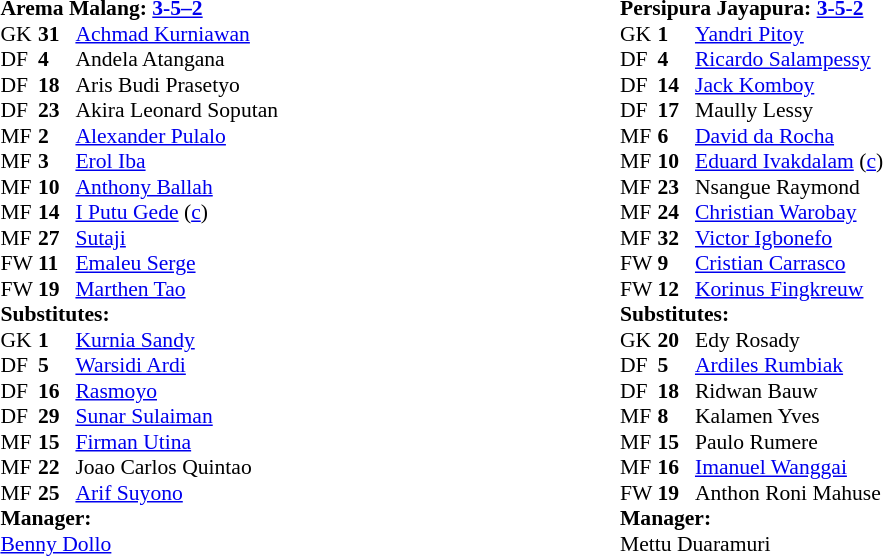<table width="100%">
<tr>
<td valign="top" width="50%"><br><table style="font-size: 90%" cellspacing="0" cellpadding="0" align="center">
<tr>
<td colspan="4"><strong>Arema Malang: <a href='#'>3-5–2</a></strong></td>
</tr>
<tr>
<th width="25"></th>
<th width="25"></th>
</tr>
<tr>
<td>GK</td>
<td><strong>31</strong></td>
<td> <a href='#'>Achmad Kurniawan</a></td>
</tr>
<tr>
<td>DF</td>
<td><strong>4</strong></td>
<td> Andela Atangana</td>
<td></td>
<td></td>
</tr>
<tr>
<td>DF</td>
<td><strong>18</strong></td>
<td> Aris Budi Prasetyo</td>
</tr>
<tr>
<td>DF</td>
<td><strong>23</strong></td>
<td> Akira Leonard Soputan</td>
<td></td>
<td></td>
</tr>
<tr>
<td>MF</td>
<td><strong>2</strong></td>
<td> <a href='#'>Alexander Pulalo</a></td>
</tr>
<tr>
<td>MF</td>
<td><strong>3</strong></td>
<td> <a href='#'>Erol Iba</a></td>
</tr>
<tr>
<td>MF</td>
<td><strong>10</strong></td>
<td> <a href='#'>Anthony Ballah</a></td>
<td></td>
<td></td>
<td></td>
<td></td>
</tr>
<tr>
<td>MF</td>
<td><strong>14</strong></td>
<td> <a href='#'>I Putu Gede</a> (<a href='#'>c</a>)</td>
<td></td>
<td></td>
</tr>
<tr>
<td>MF</td>
<td><strong>27</strong></td>
<td> <a href='#'>Sutaji</a></td>
</tr>
<tr>
<td>FW</td>
<td><strong>11</strong></td>
<td> <a href='#'>Emaleu Serge</a></td>
</tr>
<tr>
<td>FW</td>
<td><strong>19</strong></td>
<td> <a href='#'>Marthen Tao</a></td>
<td></td>
<td></td>
</tr>
<tr>
<td colspan=3><strong>Substitutes:</strong></td>
</tr>
<tr>
<td>GK</td>
<td><strong>1</strong></td>
<td> <a href='#'>Kurnia Sandy</a></td>
</tr>
<tr>
<td>DF</td>
<td><strong>5</strong></td>
<td> <a href='#'>Warsidi Ardi</a></td>
<td></td>
<td></td>
</tr>
<tr>
<td>DF</td>
<td><strong>16</strong></td>
<td> <a href='#'>Rasmoyo</a></td>
</tr>
<tr>
<td>DF</td>
<td><strong>29</strong></td>
<td> <a href='#'>Sunar Sulaiman</a></td>
<td></td>
<td></td>
</tr>
<tr>
<td>MF</td>
<td><strong>15</strong></td>
<td> <a href='#'>Firman Utina</a></td>
<td></td>
<td></td>
</tr>
<tr>
<td>MF</td>
<td><strong>22</strong></td>
<td> Joao Carlos Quintao</td>
<td></td>
<td></td>
</tr>
<tr>
<td>MF</td>
<td><strong>25</strong></td>
<td> <a href='#'>Arif Suyono</a></td>
</tr>
<tr>
<td colspan=3><strong>Manager:</strong></td>
</tr>
<tr>
<td colspan="4"> <a href='#'>Benny Dollo</a></td>
</tr>
</table>
</td>
<td></td>
<td valign="top" width="50%"><br><table style="font-size: 90%" cellspacing="0" cellpadding="0">
<tr>
<td colspan="4"><strong>Persipura Jayapura: <a href='#'>3-5-2</a></strong></td>
</tr>
<tr>
<th width="25"></th>
<th width="25"></th>
</tr>
<tr>
<td>GK</td>
<td><strong>1</strong></td>
<td> <a href='#'>Yandri Pitoy</a></td>
</tr>
<tr>
<td>DF</td>
<td><strong>4</strong></td>
<td> <a href='#'>Ricardo Salampessy</a></td>
<td></td>
<td></td>
</tr>
<tr>
<td>DF</td>
<td><strong>14</strong></td>
<td> <a href='#'>Jack Komboy</a></td>
</tr>
<tr>
<td>DF</td>
<td><strong>17</strong></td>
<td> Maully Lessy</td>
<td></td>
<td></td>
</tr>
<tr>
<td>MF</td>
<td><strong>6</strong></td>
<td> <a href='#'>David da Rocha</a></td>
</tr>
<tr>
<td>MF</td>
<td><strong>10</strong></td>
<td> <a href='#'>Eduard Ivakdalam</a> (<a href='#'>c</a>)</td>
</tr>
<tr>
<td>MF</td>
<td><strong>23</strong></td>
<td> Nsangue Raymond</td>
<td></td>
<td></td>
</tr>
<tr>
<td>MF</td>
<td><strong>24</strong></td>
<td> <a href='#'>Christian Warobay</a></td>
<td></td>
<td></td>
</tr>
<tr>
<td>MF</td>
<td><strong>32</strong></td>
<td> <a href='#'>Victor Igbonefo</a></td>
<td></td>
<td></td>
</tr>
<tr>
<td>FW</td>
<td><strong>9</strong></td>
<td> <a href='#'>Cristian Carrasco</a></td>
<td></td>
<td></td>
</tr>
<tr>
<td>FW</td>
<td><strong>12</strong></td>
<td> <a href='#'>Korinus Fingkreuw</a></td>
</tr>
<tr>
<td colspan=3><strong>Substitutes:</strong></td>
</tr>
<tr>
<td>GK</td>
<td><strong>20</strong></td>
<td> Edy Rosady</td>
<td></td>
<td></td>
</tr>
<tr>
<td>DF</td>
<td><strong>5</strong></td>
<td> <a href='#'>Ardiles Rumbiak</a></td>
</tr>
<tr>
<td>DF</td>
<td><strong>18</strong></td>
<td> Ridwan Bauw</td>
<td></td>
<td></td>
</tr>
<tr>
<td>MF</td>
<td><strong>8</strong></td>
<td> Kalamen Yves</td>
<td></td>
<td></td>
</tr>
<tr>
<td>MF</td>
<td><strong>15</strong></td>
<td> Paulo Rumere</td>
</tr>
<tr>
<td>MF</td>
<td><strong>16</strong></td>
<td> <a href='#'>Imanuel Wanggai</a></td>
</tr>
<tr>
<td>FW</td>
<td><strong>19</strong></td>
<td> Anthon Roni Mahuse</td>
<td></td>
<td></td>
</tr>
<tr>
<td colspan=3><strong>Manager:</strong></td>
</tr>
<tr>
<td colspan="4"> Mettu Duaramuri</td>
</tr>
</table>
</td>
</tr>
</table>
